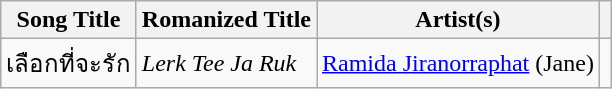<table class="wikitable">
<tr>
<th>Song Title</th>
<th>Romanized Title</th>
<th>Artist(s)</th>
<th></th>
</tr>
<tr>
<td>เลือกที่จะรัก</td>
<td><em>Lerk Tee Ja Ruk</em></td>
<td><a href='#'>Ramida Jiranorraphat</a> (Jane)</td>
<td style="text-align: center;"></td>
</tr>
</table>
